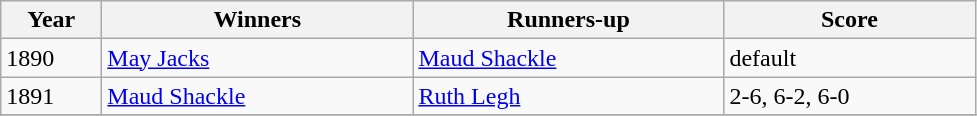<table class="wikitable sortable">
<tr>
<th style="width:60px;">Year</th>
<th style="width:200px;">Winners</th>
<th style="width:200px;">Runners-up</th>
<th style="width:160px;">Score</th>
</tr>
<tr>
<td>1890</td>
<td> <a href='#'>May Jacks</a></td>
<td> <a href='#'>Maud Shackle</a></td>
<td>default</td>
</tr>
<tr>
<td>1891</td>
<td> <a href='#'>Maud Shackle</a></td>
<td> <a href='#'>Ruth Legh</a></td>
<td>2-6, 6-2, 6-0</td>
</tr>
<tr>
</tr>
</table>
